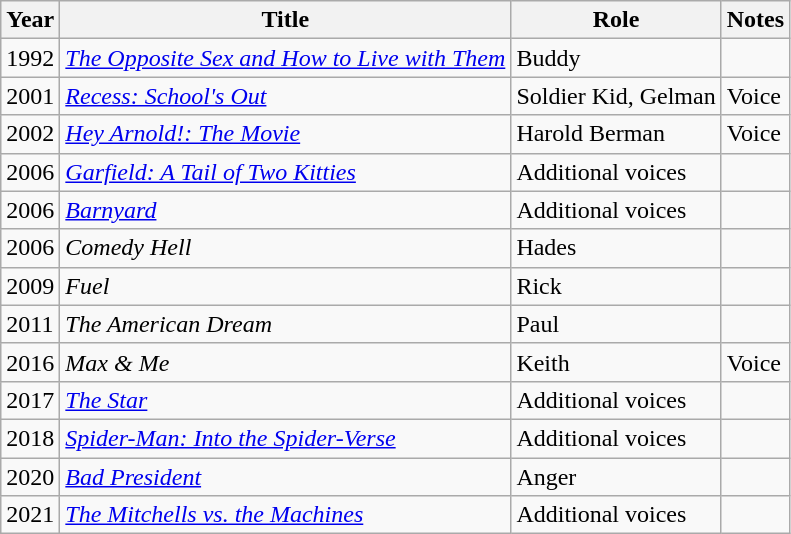<table class="wikitable sortable">
<tr>
<th>Year</th>
<th>Title</th>
<th>Role</th>
<th>Notes</th>
</tr>
<tr>
<td>1992</td>
<td><em><a href='#'>The Opposite Sex and How to Live with Them</a></em></td>
<td>Buddy</td>
<td></td>
</tr>
<tr>
<td>2001</td>
<td><em><a href='#'>Recess: School's Out</a></em></td>
<td>Soldier Kid, Gelman</td>
<td>Voice</td>
</tr>
<tr>
<td>2002</td>
<td><em><a href='#'>Hey Arnold!: The Movie</a></em></td>
<td>Harold Berman</td>
<td>Voice</td>
</tr>
<tr>
<td>2006</td>
<td><em><a href='#'>Garfield: A Tail of Two Kitties</a></em></td>
<td>Additional voices</td>
<td></td>
</tr>
<tr>
<td>2006</td>
<td><em><a href='#'>Barnyard</a></em></td>
<td>Additional voices</td>
<td></td>
</tr>
<tr>
<td>2006</td>
<td><em>Comedy Hell</em></td>
<td>Hades</td>
<td></td>
</tr>
<tr>
<td>2009</td>
<td><em>Fuel</em></td>
<td>Rick</td>
<td></td>
</tr>
<tr>
<td>2011</td>
<td><em>The American Dream</em></td>
<td>Paul</td>
<td></td>
</tr>
<tr>
<td>2016</td>
<td><em>Max & Me</em></td>
<td>Keith</td>
<td>Voice</td>
</tr>
<tr>
<td>2017</td>
<td><em><a href='#'>The Star</a></em></td>
<td>Additional voices</td>
<td></td>
</tr>
<tr>
<td>2018</td>
<td><em><a href='#'>Spider-Man: Into the Spider-Verse</a></em></td>
<td>Additional voices</td>
<td></td>
</tr>
<tr>
<td>2020</td>
<td><em><a href='#'>Bad President</a></em></td>
<td>Anger</td>
<td></td>
</tr>
<tr>
<td>2021</td>
<td><em><a href='#'>The Mitchells vs. the Machines</a></em></td>
<td>Additional voices</td>
<td></td>
</tr>
</table>
